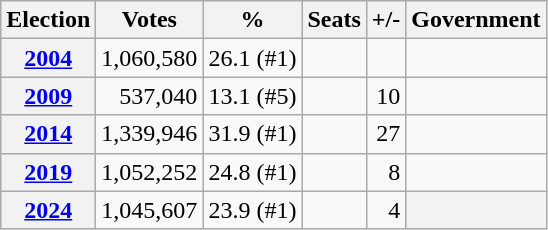<table class="wikitable" style="text-align:right;">
<tr>
<th>Election</th>
<th>Votes</th>
<th>%</th>
<th>Seats</th>
<th>+/-</th>
<th>Government</th>
</tr>
<tr>
<th><a href='#'>2004</a></th>
<td>1,060,580</td>
<td>26.1 (#1)</td>
<td></td>
<td></td>
<td></td>
</tr>
<tr>
<th><a href='#'>2009</a></th>
<td>537,040</td>
<td>13.1 (#5)</td>
<td></td>
<td> 10</td>
<td></td>
</tr>
<tr>
<th><a href='#'>2014</a></th>
<td>1,339,946</td>
<td>31.9 (#1)</td>
<td></td>
<td> 27</td>
<td></td>
</tr>
<tr>
<th><a href='#'>2019</a></th>
<td>1,052,252</td>
<td>24.8 (#1)</td>
<td></td>
<td> 8</td>
<td></td>
</tr>
<tr>
<th><a href='#'>2024</a></th>
<td>1,045,607</td>
<td>23.9 (#1)</td>
<td></td>
<td> 4</td>
<th></th>
</tr>
</table>
